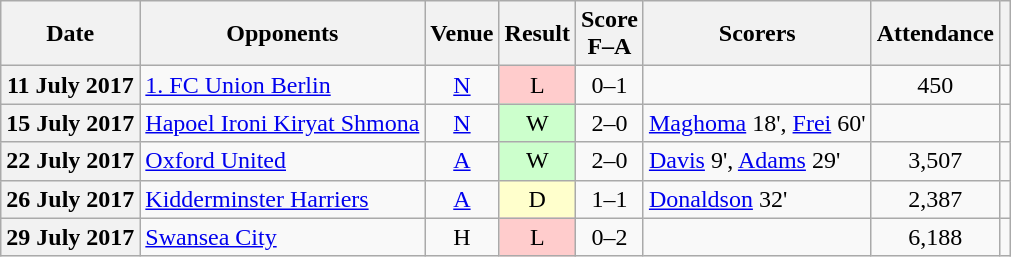<table class="wikitable plainrowheaders" style="text-align:center">
<tr>
<th scope=col>Date</th>
<th scope=col>Opponents</th>
<th scope=col>Venue</th>
<th scope=col>Result</th>
<th scope=col>Score<br>F–A</th>
<th scope=col>Scorers</th>
<th scope=col>Attendance</th>
<th scope=col></th>
</tr>
<tr>
<th scope=row>11 July 2017</th>
<td style=text-align:left><a href='#'>1. FC Union Berlin</a></td>
<td><a href='#'>N</a></td>
<td style=background:#fcc>L</td>
<td>0–1</td>
<td></td>
<td>450</td>
<td></td>
</tr>
<tr>
<th scope=row>15 July 2017</th>
<td style=text-align:left><a href='#'>Hapoel Ironi Kiryat Shmona</a></td>
<td><a href='#'>N</a></td>
<td style=background:#cfc>W</td>
<td>2–0</td>
<td style=text-align:left><a href='#'>Maghoma</a> 18', <a href='#'>Frei</a> 60'</td>
<td></td>
<td></td>
</tr>
<tr>
<th scope=row>22 July 2017</th>
<td style=text-align:left><a href='#'>Oxford United</a></td>
<td><a href='#'>A</a></td>
<td style=background:#cfc>W</td>
<td>2–0</td>
<td style=text-align:left><a href='#'>Davis</a> 9', <a href='#'>Adams</a> 29'</td>
<td>3,507</td>
<td></td>
</tr>
<tr>
<th scope=row>26 July 2017</th>
<td style=text-align:left><a href='#'>Kidderminster Harriers</a></td>
<td><a href='#'>A</a></td>
<td style=background:#ffc>D</td>
<td>1–1</td>
<td style=text-align:left><a href='#'>Donaldson</a> 32'</td>
<td>2,387</td>
<td></td>
</tr>
<tr>
<th scope=row>29 July 2017</th>
<td style=text-align:left><a href='#'>Swansea City</a></td>
<td>H</td>
<td style=background:#fcc>L</td>
<td>0–2</td>
<td></td>
<td>6,188</td>
<td></td>
</tr>
</table>
